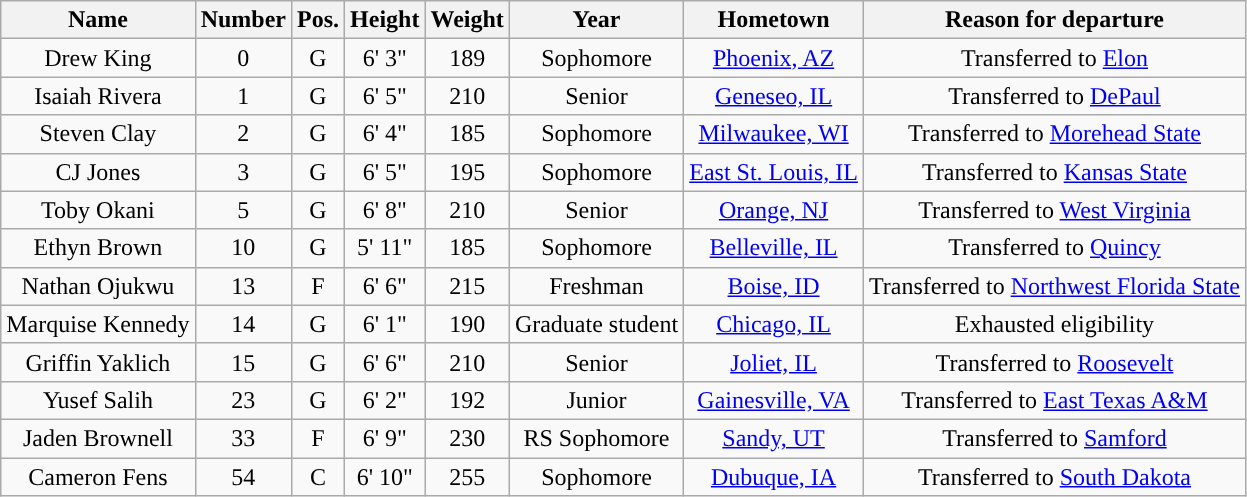<table class="wikitable sortable" style="text-align:center">
<tr align=center>
<th>Name</th>
<th>Number</th>
<th>Pos.</th>
<th>Height</th>
<th>Weight</th>
<th>Year</th>
<th>Hometown</th>
<th class="unsortable">Reason for departure</th>
</tr>
<tr>
<td>Drew King</td>
<td>0</td>
<td>G</td>
<td>6' 3"</td>
<td>189</td>
<td>Sophomore</td>
<td><a href='#'>Phoenix, AZ</a></td>
<td>Transferred to <a href='#'>Elon</a></td>
</tr>
<tr>
<td>Isaiah Rivera</td>
<td>1</td>
<td>G</td>
<td>6' 5"</td>
<td>210</td>
<td>Senior</td>
<td><a href='#'>Geneseo, IL</a></td>
<td>Transferred to <a href='#'>DePaul</a></td>
</tr>
<tr>
<td>Steven Clay</td>
<td>2</td>
<td>G</td>
<td>6' 4"</td>
<td>185</td>
<td>Sophomore</td>
<td><a href='#'>Milwaukee, WI</a></td>
<td>Transferred to <a href='#'>Morehead State</a></td>
</tr>
<tr>
<td>CJ Jones</td>
<td>3</td>
<td>G</td>
<td>6' 5"</td>
<td>195</td>
<td>Sophomore</td>
<td><a href='#'>East St. Louis, IL</a></td>
<td>Transferred to <a href='#'>Kansas State</a></td>
</tr>
<tr>
<td>Toby Okani</td>
<td>5</td>
<td>G</td>
<td>6' 8"</td>
<td>210</td>
<td>Senior</td>
<td><a href='#'>Orange, NJ</a></td>
<td>Transferred to <a href='#'>West Virginia</a></td>
</tr>
<tr>
<td>Ethyn Brown</td>
<td>10</td>
<td>G</td>
<td>5' 11"</td>
<td>185</td>
<td>Sophomore</td>
<td><a href='#'>Belleville, IL</a></td>
<td>Transferred to <a href='#'>Quincy</a></td>
</tr>
<tr>
<td>Nathan Ojukwu</td>
<td>13</td>
<td>F</td>
<td>6' 6"</td>
<td>215</td>
<td>Freshman</td>
<td><a href='#'>Boise, ID</a></td>
<td>Transferred to <a href='#'>Northwest Florida State</a></td>
</tr>
<tr>
<td>Marquise Kennedy</td>
<td>14</td>
<td>G</td>
<td>6' 1"</td>
<td>190</td>
<td>Graduate student</td>
<td><a href='#'>Chicago, IL</a></td>
<td>Exhausted eligibility</td>
</tr>
<tr>
<td>Griffin Yaklich</td>
<td>15</td>
<td>G</td>
<td>6' 6"</td>
<td>210</td>
<td>Senior</td>
<td><a href='#'>Joliet, IL</a></td>
<td>Transferred to <a href='#'>Roosevelt</a></td>
</tr>
<tr>
<td>Yusef Salih</td>
<td>23</td>
<td>G</td>
<td>6' 2"</td>
<td>192</td>
<td>Junior</td>
<td><a href='#'>Gainesville, VA</a></td>
<td>Transferred to <a href='#'>East Texas A&M</a></td>
</tr>
<tr>
<td>Jaden Brownell</td>
<td>33</td>
<td>F</td>
<td>6' 9"</td>
<td>230</td>
<td>RS Sophomore</td>
<td><a href='#'>Sandy, UT</a></td>
<td>Transferred to <a href='#'>Samford</a></td>
</tr>
<tr>
<td>Cameron Fens</td>
<td>54</td>
<td>C</td>
<td>6' 10"</td>
<td>255</td>
<td>Sophomore</td>
<td><a href='#'>Dubuque, IA</a></td>
<td>Transferred to <a href='#'>South Dakota</a></td>
</tr>
</table>
